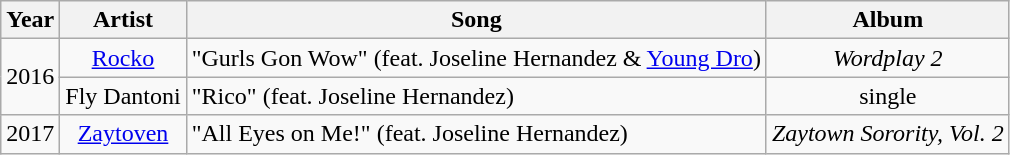<table class="wikitable" style="text-align:center;">
<tr>
<th>Year</th>
<th>Artist</th>
<th>Song</th>
<th>Album</th>
</tr>
<tr>
<td rowspan="2">2016</td>
<td><a href='#'>Rocko</a></td>
<td style="text-align:left;">"Gurls Gon Wow" (feat. Joseline Hernandez & <a href='#'>Young Dro</a>)</td>
<td><em>Wordplay 2</em></td>
</tr>
<tr>
<td>Fly Dantoni</td>
<td style="text-align:left;">"Rico" (feat. Joseline Hernandez)</td>
<td>single</td>
</tr>
<tr>
<td>2017</td>
<td><a href='#'>Zaytoven</a></td>
<td style="text-align:left;">"All Eyes on Me!" (feat. Joseline Hernandez)</td>
<td><em>Zaytown Sorority, Vol. 2</em></td>
</tr>
</table>
